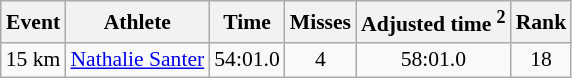<table class="wikitable" style="font-size:90%">
<tr>
<th>Event</th>
<th>Athlete</th>
<th>Time</th>
<th>Misses</th>
<th>Adjusted time <sup>2</sup></th>
<th>Rank</th>
</tr>
<tr>
<td>15 km</td>
<td><a href='#'>Nathalie Santer</a></td>
<td align="center">54:01.0</td>
<td align="center">4</td>
<td align="center">58:01.0</td>
<td align="center">18</td>
</tr>
</table>
